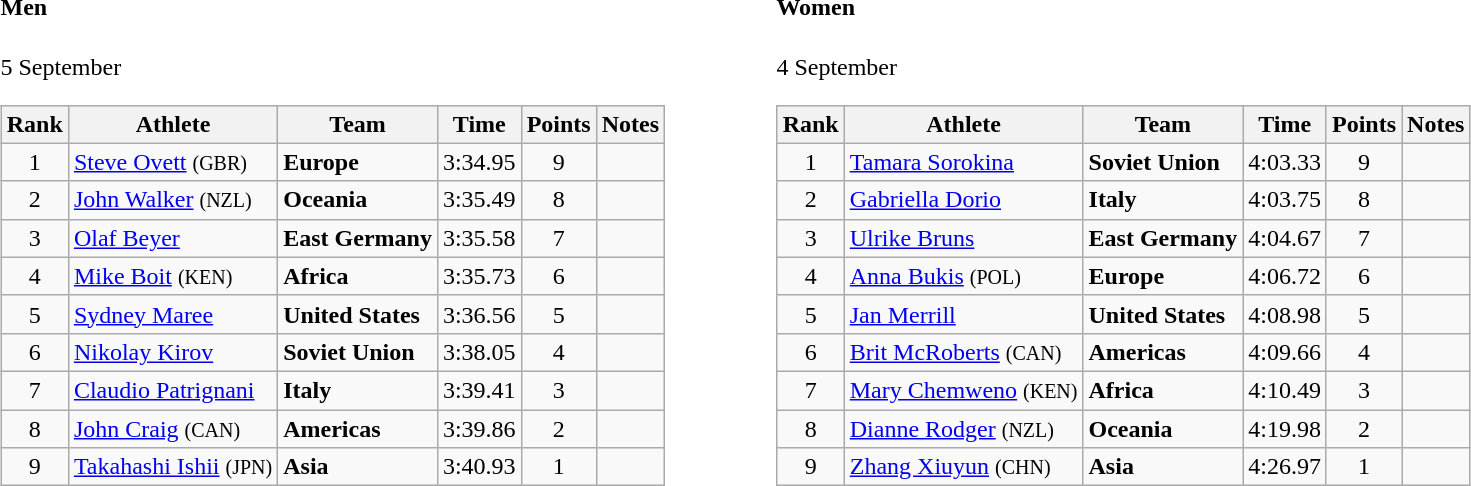<table>
<tr>
<td valign="top"><br><h4>Men</h4>5 September<table class="wikitable" style="text-align:center">
<tr>
<th>Rank</th>
<th>Athlete</th>
<th>Team</th>
<th>Time</th>
<th>Points</th>
<th>Notes</th>
</tr>
<tr>
<td>1</td>
<td align="left"><a href='#'>Steve Ovett</a> <small>(GBR)</small></td>
<td align=left><strong>Europe</strong></td>
<td>3:34.95</td>
<td>9</td>
<td></td>
</tr>
<tr>
<td>2</td>
<td align="left"><a href='#'>John Walker</a> <small>(NZL)</small></td>
<td align=left><strong>Oceania</strong></td>
<td>3:35.49</td>
<td>8</td>
<td></td>
</tr>
<tr>
<td>3</td>
<td align="left"><a href='#'>Olaf Beyer</a></td>
<td align=left><strong>East Germany</strong></td>
<td>3:35.58</td>
<td>7</td>
<td></td>
</tr>
<tr>
<td>4</td>
<td align="left"><a href='#'>Mike Boit</a> <small>(KEN)</small></td>
<td align=left><strong>Africa</strong></td>
<td>3:35.73</td>
<td>6</td>
<td></td>
</tr>
<tr>
<td>5</td>
<td align="left"><a href='#'>Sydney Maree</a></td>
<td align=left><strong>United States</strong></td>
<td>3:36.56</td>
<td>5</td>
<td></td>
</tr>
<tr>
<td>6</td>
<td align="left"><a href='#'>Nikolay Kirov</a></td>
<td align=left><strong>Soviet Union</strong></td>
<td>3:38.05</td>
<td>4</td>
<td></td>
</tr>
<tr>
<td>7</td>
<td align="left"><a href='#'>Claudio Patrignani</a></td>
<td align=left><strong>Italy</strong></td>
<td>3:39.41</td>
<td>3</td>
<td></td>
</tr>
<tr>
<td>8</td>
<td align="left"><a href='#'>John Craig</a> <small>(CAN)</small></td>
<td align=left><strong>Americas</strong></td>
<td>3:39.86</td>
<td>2</td>
<td></td>
</tr>
<tr>
<td>9</td>
<td align="left"><a href='#'>Takahashi Ishii</a> <small>(JPN)</small></td>
<td align=left><strong>Asia</strong></td>
<td>3:40.93</td>
<td>1</td>
<td></td>
</tr>
</table>
</td>
<td width="50"> </td>
<td valign="top"><br><h4>Women</h4>4 September<table class="wikitable" style="text-align:center">
<tr>
<th>Rank</th>
<th>Athlete</th>
<th>Team</th>
<th>Time</th>
<th>Points</th>
<th>Notes</th>
</tr>
<tr>
<td>1</td>
<td align="left"><a href='#'>Tamara Sorokina</a></td>
<td align=left><strong>Soviet Union</strong></td>
<td>4:03.33</td>
<td>9</td>
<td></td>
</tr>
<tr>
<td>2</td>
<td align="left"><a href='#'>Gabriella Dorio</a></td>
<td align=left><strong>Italy</strong></td>
<td>4:03.75</td>
<td>8</td>
<td></td>
</tr>
<tr>
<td>3</td>
<td align="left"><a href='#'>Ulrike Bruns</a></td>
<td align=left><strong>East Germany</strong></td>
<td>4:04.67</td>
<td>7</td>
<td></td>
</tr>
<tr>
<td>4</td>
<td align="left"><a href='#'>Anna Bukis</a> <small>(POL)</small></td>
<td align=left><strong>Europe</strong></td>
<td>4:06.72</td>
<td>6</td>
<td></td>
</tr>
<tr>
<td>5</td>
<td align="left"><a href='#'>Jan Merrill</a></td>
<td align=left><strong>United States</strong></td>
<td>4:08.98</td>
<td>5</td>
<td></td>
</tr>
<tr>
<td>6</td>
<td align="left"><a href='#'>Brit McRoberts</a> <small>(CAN)</small></td>
<td align=left><strong>Americas</strong></td>
<td>4:09.66</td>
<td>4</td>
<td></td>
</tr>
<tr>
<td>7</td>
<td align="left"><a href='#'>Mary Chemweno</a> <small>(KEN)</small></td>
<td align=left><strong>Africa</strong></td>
<td>4:10.49</td>
<td>3</td>
<td></td>
</tr>
<tr>
<td>8</td>
<td align="left"><a href='#'>Dianne Rodger</a> <small>(NZL)</small></td>
<td align=left><strong>Oceania</strong></td>
<td>4:19.98</td>
<td>2</td>
<td></td>
</tr>
<tr>
<td>9</td>
<td align="left"><a href='#'>Zhang Xiuyun</a> <small>(CHN)</small></td>
<td align=left><strong>Asia</strong></td>
<td>4:26.97</td>
<td>1</td>
<td></td>
</tr>
</table>
</td>
</tr>
</table>
